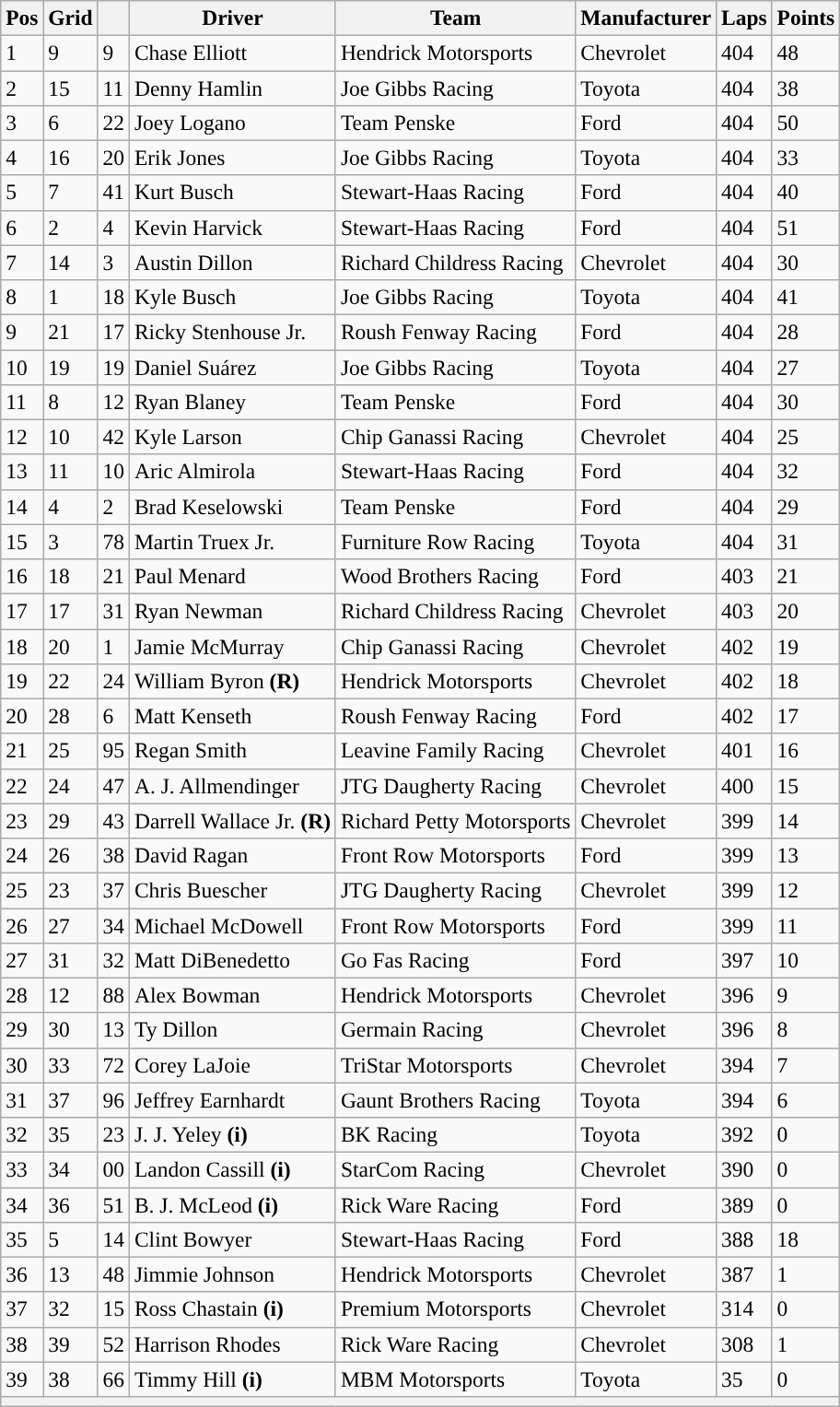<table class="wikitable" style="font-size:98%">
<tr>
<th>Pos</th>
<th>Grid</th>
<th></th>
<th>Driver</th>
<th>Team</th>
<th>Manufacturer</th>
<th>Laps</th>
<th>Points</th>
</tr>
<tr>
<td>1</td>
<td>9</td>
<td>9</td>
<td>Chase Elliott</td>
<td>Hendrick Motorsports</td>
<td>Chevrolet</td>
<td>404</td>
<td>48</td>
</tr>
<tr>
<td>2</td>
<td>15</td>
<td>11</td>
<td>Denny Hamlin</td>
<td>Joe Gibbs Racing</td>
<td>Toyota</td>
<td>404</td>
<td>38</td>
</tr>
<tr>
<td>3</td>
<td>6</td>
<td>22</td>
<td>Joey Logano</td>
<td>Team Penske</td>
<td>Ford</td>
<td>404</td>
<td>50</td>
</tr>
<tr>
<td>4</td>
<td>16</td>
<td>20</td>
<td>Erik Jones</td>
<td>Joe Gibbs Racing</td>
<td>Toyota</td>
<td>404</td>
<td>33</td>
</tr>
<tr>
<td>5</td>
<td>7</td>
<td>41</td>
<td>Kurt Busch</td>
<td>Stewart-Haas Racing</td>
<td>Ford</td>
<td>404</td>
<td>40</td>
</tr>
<tr>
<td>6</td>
<td>2</td>
<td>4</td>
<td>Kevin Harvick</td>
<td>Stewart-Haas Racing</td>
<td>Ford</td>
<td>404</td>
<td>51</td>
</tr>
<tr>
<td>7</td>
<td>14</td>
<td>3</td>
<td>Austin Dillon</td>
<td>Richard Childress Racing</td>
<td>Chevrolet</td>
<td>404</td>
<td>30</td>
</tr>
<tr>
<td>8</td>
<td>1</td>
<td>18</td>
<td>Kyle Busch</td>
<td>Joe Gibbs Racing</td>
<td>Toyota</td>
<td>404</td>
<td>41</td>
</tr>
<tr>
<td>9</td>
<td>21</td>
<td>17</td>
<td>Ricky Stenhouse Jr.</td>
<td>Roush Fenway Racing</td>
<td>Ford</td>
<td>404</td>
<td>28</td>
</tr>
<tr>
<td>10</td>
<td>19</td>
<td>19</td>
<td>Daniel Suárez</td>
<td>Joe Gibbs Racing</td>
<td>Toyota</td>
<td>404</td>
<td>27</td>
</tr>
<tr>
<td>11</td>
<td>8</td>
<td>12</td>
<td>Ryan Blaney</td>
<td>Team Penske</td>
<td>Ford</td>
<td>404</td>
<td>30</td>
</tr>
<tr>
<td>12</td>
<td>10</td>
<td>42</td>
<td>Kyle Larson</td>
<td>Chip Ganassi Racing</td>
<td>Chevrolet</td>
<td>404</td>
<td>25</td>
</tr>
<tr>
<td>13</td>
<td>11</td>
<td>10</td>
<td>Aric Almirola</td>
<td>Stewart-Haas Racing</td>
<td>Ford</td>
<td>404</td>
<td>32</td>
</tr>
<tr>
<td>14</td>
<td>4</td>
<td>2</td>
<td>Brad Keselowski</td>
<td>Team Penske</td>
<td>Ford</td>
<td>404</td>
<td>29</td>
</tr>
<tr>
<td>15</td>
<td>3</td>
<td>78</td>
<td>Martin Truex Jr.</td>
<td>Furniture Row Racing</td>
<td>Toyota</td>
<td>404</td>
<td>31</td>
</tr>
<tr>
<td>16</td>
<td>18</td>
<td>21</td>
<td>Paul Menard</td>
<td>Wood Brothers Racing</td>
<td>Ford</td>
<td>403</td>
<td>21</td>
</tr>
<tr>
<td>17</td>
<td>17</td>
<td>31</td>
<td>Ryan Newman</td>
<td>Richard Childress Racing</td>
<td>Chevrolet</td>
<td>403</td>
<td>20</td>
</tr>
<tr>
<td>18</td>
<td>20</td>
<td>1</td>
<td>Jamie McMurray</td>
<td>Chip Ganassi Racing</td>
<td>Chevrolet</td>
<td>402</td>
<td>19</td>
</tr>
<tr>
<td>19</td>
<td>22</td>
<td>24</td>
<td>William Byron <strong>(R)</strong></td>
<td>Hendrick Motorsports</td>
<td>Chevrolet</td>
<td>402</td>
<td>18</td>
</tr>
<tr>
<td>20</td>
<td>28</td>
<td>6</td>
<td>Matt Kenseth</td>
<td>Roush Fenway Racing</td>
<td>Ford</td>
<td>402</td>
<td>17</td>
</tr>
<tr>
<td>21</td>
<td>25</td>
<td>95</td>
<td>Regan Smith</td>
<td>Leavine Family Racing</td>
<td>Chevrolet</td>
<td>401</td>
<td>16</td>
</tr>
<tr>
<td>22</td>
<td>24</td>
<td>47</td>
<td>A. J. Allmendinger</td>
<td>JTG Daugherty Racing</td>
<td>Chevrolet</td>
<td>400</td>
<td>15</td>
</tr>
<tr>
<td>23</td>
<td>29</td>
<td>43</td>
<td>Darrell Wallace Jr. <strong>(R)</strong></td>
<td>Richard Petty Motorsports</td>
<td>Chevrolet</td>
<td>399</td>
<td>14</td>
</tr>
<tr>
<td>24</td>
<td>26</td>
<td>38</td>
<td>David Ragan</td>
<td>Front Row Motorsports</td>
<td>Ford</td>
<td>399</td>
<td>13</td>
</tr>
<tr>
<td>25</td>
<td>23</td>
<td>37</td>
<td>Chris Buescher</td>
<td>JTG Daugherty Racing</td>
<td>Chevrolet</td>
<td>399</td>
<td>12</td>
</tr>
<tr>
<td>26</td>
<td>27</td>
<td>34</td>
<td>Michael McDowell</td>
<td>Front Row Motorsports</td>
<td>Ford</td>
<td>399</td>
<td>11</td>
</tr>
<tr>
<td>27</td>
<td>31</td>
<td>32</td>
<td>Matt DiBenedetto</td>
<td>Go Fas Racing</td>
<td>Ford</td>
<td>397</td>
<td>10</td>
</tr>
<tr>
<td>28</td>
<td>12</td>
<td>88</td>
<td>Alex Bowman</td>
<td>Hendrick Motorsports</td>
<td>Chevrolet</td>
<td>396</td>
<td>9</td>
</tr>
<tr>
<td>29</td>
<td>30</td>
<td>13</td>
<td>Ty Dillon</td>
<td>Germain Racing</td>
<td>Chevrolet</td>
<td>396</td>
<td>8</td>
</tr>
<tr>
<td>30</td>
<td>33</td>
<td>72</td>
<td>Corey LaJoie</td>
<td>TriStar Motorsports</td>
<td>Chevrolet</td>
<td>394</td>
<td>7</td>
</tr>
<tr>
<td>31</td>
<td>37</td>
<td>96</td>
<td>Jeffrey Earnhardt</td>
<td>Gaunt Brothers Racing</td>
<td>Toyota</td>
<td>394</td>
<td>6</td>
</tr>
<tr>
<td>32</td>
<td>35</td>
<td>23</td>
<td>J. J. Yeley <strong>(i)</strong></td>
<td>BK Racing</td>
<td>Toyota</td>
<td>392</td>
<td>0</td>
</tr>
<tr>
<td>33</td>
<td>34</td>
<td>00</td>
<td>Landon Cassill <strong>(i)</strong></td>
<td>StarCom Racing</td>
<td>Chevrolet</td>
<td>390</td>
<td>0</td>
</tr>
<tr>
<td>34</td>
<td>36</td>
<td>51</td>
<td>B. J. McLeod <strong>(i)</strong></td>
<td>Rick Ware Racing</td>
<td>Ford</td>
<td>389</td>
<td>0</td>
</tr>
<tr>
<td>35</td>
<td>5</td>
<td>14</td>
<td>Clint Bowyer</td>
<td>Stewart-Haas Racing</td>
<td>Ford</td>
<td>388</td>
<td>18</td>
</tr>
<tr>
<td>36</td>
<td>13</td>
<td>48</td>
<td>Jimmie Johnson</td>
<td>Hendrick Motorsports</td>
<td>Chevrolet</td>
<td>387</td>
<td>1</td>
</tr>
<tr>
<td>37</td>
<td>32</td>
<td>15</td>
<td>Ross Chastain <strong>(i)</strong></td>
<td>Premium Motorsports</td>
<td>Chevrolet</td>
<td>314</td>
<td>0</td>
</tr>
<tr>
<td>38</td>
<td>39</td>
<td>52</td>
<td>Harrison Rhodes</td>
<td>Rick Ware Racing</td>
<td>Chevrolet</td>
<td>308</td>
<td>1</td>
</tr>
<tr>
<td>39</td>
<td>38</td>
<td>66</td>
<td>Timmy Hill <strong>(i)</strong></td>
<td>MBM Motorsports</td>
<td>Toyota</td>
<td>35</td>
<td>0</td>
</tr>
<tr>
<th colspan="8"></th>
</tr>
</table>
